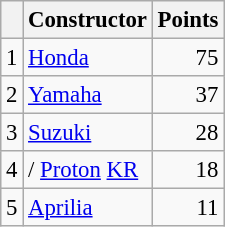<table class="wikitable" style="font-size: 95%;">
<tr>
<th></th>
<th>Constructor</th>
<th>Points</th>
</tr>
<tr>
<td align=center>1</td>
<td> <a href='#'>Honda</a></td>
<td align=right>75</td>
</tr>
<tr>
<td align=center>2</td>
<td> <a href='#'>Yamaha</a></td>
<td align=right>37</td>
</tr>
<tr>
<td align=center>3</td>
<td> <a href='#'>Suzuki</a></td>
<td align=right>28</td>
</tr>
<tr>
<td align=center>4</td>
<td>/ <a href='#'>Proton</a> <a href='#'>KR</a></td>
<td align=right>18</td>
</tr>
<tr>
<td align=center>5</td>
<td> <a href='#'>Aprilia</a></td>
<td align=right>11</td>
</tr>
</table>
